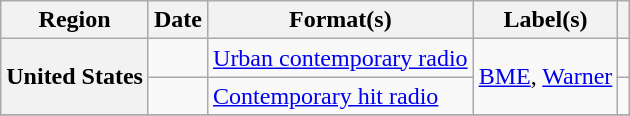<table class="wikitable plainrowheaders" style="text-align:left">
<tr>
<th scope="col">Region</th>
<th scope="col">Date</th>
<th scope="col">Format(s)</th>
<th scope="col">Label(s)</th>
<th scope="col"></th>
</tr>
<tr>
<th scope="row" rowspan="2">United States</th>
<td></td>
<td><a href='#'>Urban contemporary radio</a></td>
<td rowspan="2"><a href='#'>BME</a>, <a href='#'>Warner</a></td>
<td></td>
</tr>
<tr>
<td></td>
<td><a href='#'>Contemporary hit radio</a></td>
<td></td>
</tr>
<tr>
</tr>
</table>
